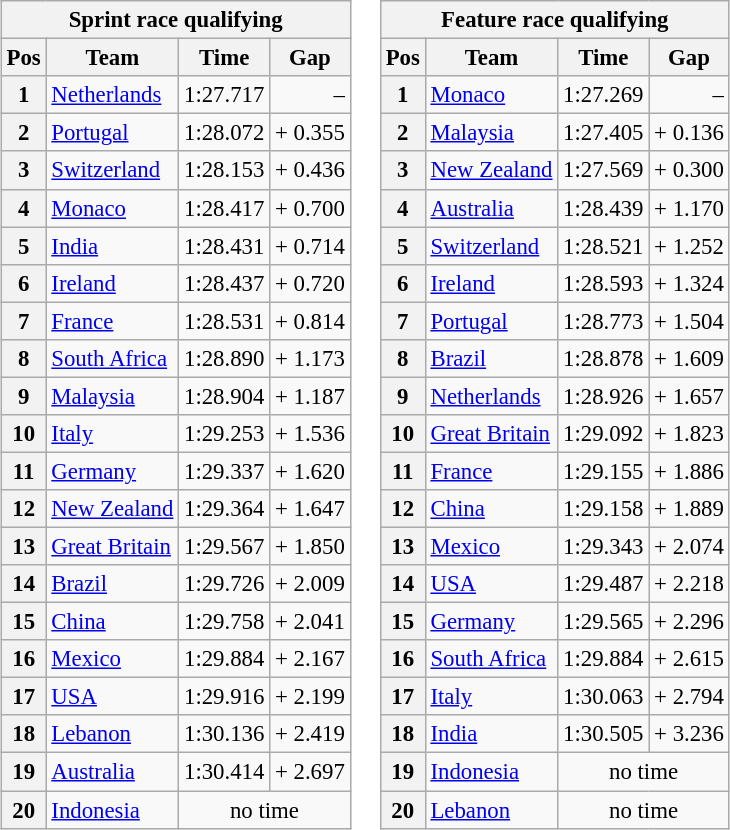<table style="font-size:95%; border=0">
<tr>
<td><br><table class="wikitable">
<tr>
<th colspan=4>Sprint race qualifying</th>
</tr>
<tr>
<th>Pos</th>
<th>Team</th>
<th>Time</th>
<th>Gap</th>
</tr>
<tr>
<th>1</th>
<td> <a href='#'>Netherlands</a></td>
<td>1:27.717</td>
<td align=right>–</td>
</tr>
<tr>
<th>2</th>
<td> <a href='#'>Portugal</a></td>
<td>1:28.072</td>
<td>+ 0.355</td>
</tr>
<tr>
<th>3</th>
<td> <a href='#'>Switzerland</a></td>
<td>1:28.153</td>
<td>+ 0.436</td>
</tr>
<tr>
<th>4</th>
<td> <a href='#'>Monaco</a></td>
<td>1:28.417</td>
<td>+ 0.700</td>
</tr>
<tr>
<th>5</th>
<td> <a href='#'>India</a></td>
<td>1:28.431</td>
<td>+ 0.714</td>
</tr>
<tr>
<th>6</th>
<td> <a href='#'>Ireland</a></td>
<td>1:28.437</td>
<td>+ 0.720</td>
</tr>
<tr>
<th>7</th>
<td> <a href='#'>France</a></td>
<td>1:28.531</td>
<td>+ 0.814</td>
</tr>
<tr>
<th>8</th>
<td> <a href='#'>South Africa</a></td>
<td>1:28.890</td>
<td>+ 1.173</td>
</tr>
<tr>
<th>9</th>
<td> <a href='#'>Malaysia</a></td>
<td>1:28.904</td>
<td>+ 1.187</td>
</tr>
<tr>
<th>10</th>
<td> <a href='#'>Italy</a></td>
<td>1:29.253</td>
<td>+ 1.536</td>
</tr>
<tr>
<th>11</th>
<td> <a href='#'>Germany</a></td>
<td>1:29.337</td>
<td>+ 1.620</td>
</tr>
<tr>
<th>12</th>
<td> <a href='#'>New Zealand</a></td>
<td>1:29.364</td>
<td>+ 1.647</td>
</tr>
<tr>
<th>13</th>
<td> <a href='#'>Great Britain</a></td>
<td>1:29.567</td>
<td>+ 1.850</td>
</tr>
<tr>
<th>14</th>
<td> <a href='#'>Brazil</a></td>
<td>1:29.726</td>
<td>+ 2.009</td>
</tr>
<tr>
<th>15</th>
<td> <a href='#'>China</a></td>
<td>1:29.758</td>
<td>+ 2.041</td>
</tr>
<tr>
<th>16</th>
<td> <a href='#'>Mexico</a></td>
<td>1:29.884</td>
<td>+ 2.167</td>
</tr>
<tr>
<th>17</th>
<td> <a href='#'>USA</a></td>
<td>1:29.916</td>
<td>+ 2.199</td>
</tr>
<tr>
<th>18</th>
<td> <a href='#'>Lebanon</a></td>
<td>1:30.136</td>
<td>+ 2.419</td>
</tr>
<tr>
<th>19</th>
<td> <a href='#'>Australia</a></td>
<td>1:30.414</td>
<td>+ 2.697</td>
</tr>
<tr>
<th>20</th>
<td> <a href='#'>Indonesia</a></td>
<td colspan=2 align=center>no time</td>
</tr>
</table>
</td>
<td><br><table class="wikitable">
<tr>
<th colspan=4>Feature race qualifying</th>
</tr>
<tr>
<th>Pos</th>
<th>Team</th>
<th>Time</th>
<th>Gap</th>
</tr>
<tr>
<th>1</th>
<td> <a href='#'>Monaco</a></td>
<td>1:27.269</td>
<td align=right>–</td>
</tr>
<tr>
<th>2</th>
<td> <a href='#'>Malaysia</a></td>
<td>1:27.405</td>
<td>+ 0.136</td>
</tr>
<tr>
<th>3</th>
<td> <a href='#'>New Zealand</a></td>
<td>1:27.569</td>
<td>+ 0.300</td>
</tr>
<tr>
<th>4</th>
<td> <a href='#'>Australia</a></td>
<td>1:28.439</td>
<td>+ 1.170</td>
</tr>
<tr>
<th>5</th>
<td> <a href='#'>Switzerland</a></td>
<td>1:28.521</td>
<td>+ 1.252</td>
</tr>
<tr>
<th>6</th>
<td> <a href='#'>Ireland</a></td>
<td>1:28.593</td>
<td>+ 1.324</td>
</tr>
<tr>
<th>7</th>
<td> <a href='#'>Portugal</a></td>
<td>1:28.773</td>
<td>+ 1.504</td>
</tr>
<tr>
<th>8</th>
<td> <a href='#'>Brazil</a></td>
<td>1:28.878</td>
<td>+ 1.609</td>
</tr>
<tr>
<th>9</th>
<td> <a href='#'>Netherlands</a></td>
<td>1:28.926</td>
<td>+ 1.657</td>
</tr>
<tr>
<th>10</th>
<td> <a href='#'>Great Britain</a></td>
<td>1:29.092</td>
<td>+ 1.823</td>
</tr>
<tr>
<th>11</th>
<td> <a href='#'>France</a></td>
<td>1:29.155</td>
<td>+ 1.886</td>
</tr>
<tr>
<th>12</th>
<td> <a href='#'>China</a></td>
<td>1:29.158</td>
<td>+ 1.889</td>
</tr>
<tr>
<th>13</th>
<td> <a href='#'>Mexico</a></td>
<td>1:29.343</td>
<td>+ 2.074</td>
</tr>
<tr>
<th>14</th>
<td> <a href='#'>USA</a></td>
<td>1:29.487</td>
<td>+ 2.218</td>
</tr>
<tr>
<th>15</th>
<td> <a href='#'>Germany</a></td>
<td>1:29.565</td>
<td>+ 2.296</td>
</tr>
<tr>
<th>16</th>
<td> <a href='#'>South Africa</a></td>
<td>1:29.884</td>
<td>+ 2.615</td>
</tr>
<tr>
<th>17</th>
<td> <a href='#'>Italy</a></td>
<td>1:30.063</td>
<td>+ 2.794</td>
</tr>
<tr>
<th>18</th>
<td> <a href='#'>India</a></td>
<td>1:30.505</td>
<td>+ 3.236</td>
</tr>
<tr>
<th>19</th>
<td> <a href='#'>Indonesia</a></td>
<td colspan=2 align=center>no time</td>
</tr>
<tr>
<th>20</th>
<td> <a href='#'>Lebanon</a></td>
<td colspan=2 align=center>no time</td>
</tr>
</table>
</td>
</tr>
</table>
